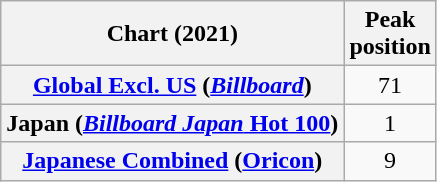<table class="wikitable sortable plainrowheaders" style="text-align:center">
<tr>
<th scope="col">Chart (2021)</th>
<th scope="col">Peak<br>position</th>
</tr>
<tr>
<th scope="row"><a href='#'>Global Excl. US</a> (<em><a href='#'>Billboard</a></em>)</th>
<td>71</td>
</tr>
<tr>
<th scope="row">Japan (<a href='#'><em>Billboard Japan</em> Hot 100</a>)</th>
<td>1</td>
</tr>
<tr>
<th scope="row"><a href='#'>Japanese Combined</a> (<a href='#'>Oricon</a>)</th>
<td>9</td>
</tr>
</table>
